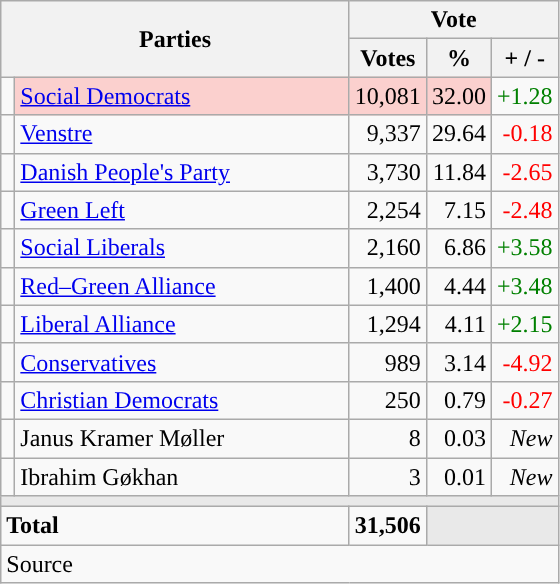<table class="wikitable" style="text-align:right;">
<tr>
<th style="text-align:centre;" rowspan="2" colspan="2" width="225">Parties</th>
<th colspan="3">Vote</th>
</tr>
<tr>
<th width="15">Votes</th>
<th width="15">%</th>
<th width="15">+ / -</th>
</tr>
<tr>
<td width="2" style="color:inherit;background:"></td>
<td bgcolor=#fbd0ce  align="left"><a href='#'>Social Democrats</a></td>
<td bgcolor=#fbd0ce>10,081</td>
<td bgcolor=#fbd0ce>32.00</td>
<td style=color:green;>+1.28</td>
</tr>
<tr>
<td width="2" style="color:inherit;background:"></td>
<td align="left"><a href='#'>Venstre</a></td>
<td>9,337</td>
<td>29.64</td>
<td style=color:red;>-0.18</td>
</tr>
<tr>
<td width="2" style="color:inherit;background:"></td>
<td align="left"><a href='#'>Danish People's Party</a></td>
<td>3,730</td>
<td>11.84</td>
<td style=color:red;>-2.65</td>
</tr>
<tr>
<td width="2" style="color:inherit;background:"></td>
<td align="left"><a href='#'>Green Left</a></td>
<td>2,254</td>
<td>7.15</td>
<td style=color:red;>-2.48</td>
</tr>
<tr>
<td width="2" style="color:inherit;background:"></td>
<td align="left"><a href='#'>Social Liberals</a></td>
<td>2,160</td>
<td>6.86</td>
<td style=color:green;>+3.58</td>
</tr>
<tr>
<td width="2" style="color:inherit;background:"></td>
<td align="left"><a href='#'>Red–Green Alliance</a></td>
<td>1,400</td>
<td>4.44</td>
<td style=color:green;>+3.48</td>
</tr>
<tr>
<td width="2" style="color:inherit;background:"></td>
<td align="left"><a href='#'>Liberal Alliance</a></td>
<td>1,294</td>
<td>4.11</td>
<td style=color:green;>+2.15</td>
</tr>
<tr>
<td width="2" style="color:inherit;background:"></td>
<td align="left"><a href='#'>Conservatives</a></td>
<td>989</td>
<td>3.14</td>
<td style=color:red;>-4.92</td>
</tr>
<tr>
<td width="2" style="color:inherit;background:"></td>
<td align="left"><a href='#'>Christian Democrats</a></td>
<td>250</td>
<td>0.79</td>
<td style=color:red;>-0.27</td>
</tr>
<tr>
<td width="2" style="color:inherit;background:"></td>
<td align="left">Janus Kramer Møller</td>
<td>8</td>
<td>0.03</td>
<td><em>New</em></td>
</tr>
<tr>
<td width="2" style="color:inherit;background:"></td>
<td align="left">Ibrahim Gøkhan</td>
<td>3</td>
<td>0.01</td>
<td><em>New</em></td>
</tr>
<tr>
<td colspan="7" bgcolor="#E9E9E9"></td>
</tr>
<tr>
<td align="left" colspan="2"><strong>Total</strong></td>
<td><strong>31,506</strong></td>
<td bgcolor="#E9E9E9" colspan="2"></td>
</tr>
<tr>
<td align="left" colspan="6">Source</td>
</tr>
</table>
